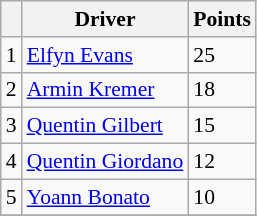<table class="wikitable" style="font-size: 90%;">
<tr>
<th></th>
<th>Driver</th>
<th>Points</th>
</tr>
<tr>
<td align="center">1</td>
<td> <a href='#'>Elfyn Evans</a></td>
<td align="left">25</td>
</tr>
<tr>
<td align="center">2</td>
<td> <a href='#'>Armin Kremer</a></td>
<td align="left">18</td>
</tr>
<tr>
<td align="center">3</td>
<td> <a href='#'>Quentin Gilbert</a></td>
<td align="left">15</td>
</tr>
<tr>
<td align="center">4</td>
<td> <a href='#'>Quentin Giordano</a></td>
<td align="left">12</td>
</tr>
<tr>
<td align="center">5</td>
<td> <a href='#'>Yoann Bonato</a></td>
<td align="left">10</td>
</tr>
<tr>
</tr>
</table>
